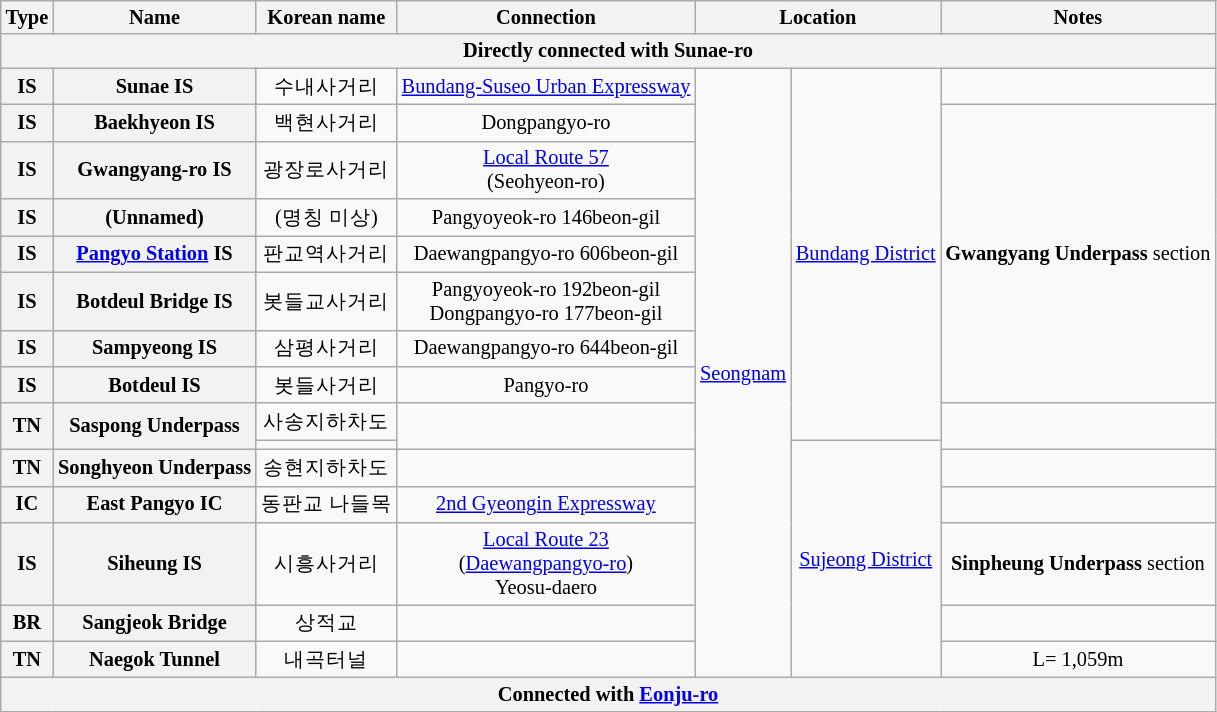<table class="wikitable" style="font-size: 85%; text-align: center;">
<tr>
<th>Type</th>
<th>Name</th>
<th>Korean name</th>
<th>Connection</th>
<th colspan="2">Location</th>
<th>Notes</th>
</tr>
<tr>
<th colspan="7">Directly connected with <strong>Sunae-ro</strong></th>
</tr>
<tr>
<th>IS</th>
<th>Sunae IS</th>
<td>수내사거리</td>
<td><a href='#'>Bundang-Suseo Urban Expressway</a></td>
<td rowspan = "15"><a href='#'>Seongnam</a></td>
<td rowspan = "9"><a href='#'>Bundang District</a></td>
<td></td>
</tr>
<tr>
<th>IS</th>
<th>Baekhyeon IS</th>
<td>백현사거리</td>
<td>Dongpangyo-ro</td>
<td rowspan = "7"><strong>Gwangyang Underpass</strong> section</td>
</tr>
<tr>
<th>IS</th>
<th>Gwangyang-ro IS</th>
<td>광장로사거리</td>
<td><a href='#'>Local Route 57</a><br>(Seohyeon-ro)</td>
</tr>
<tr>
<th>IS</th>
<th>(Unnamed)</th>
<td>(명칭 미상)</td>
<td>Pangyoyeok-ro 146beon-gil</td>
</tr>
<tr>
<th>IS</th>
<th><a href='#'>Pangyo Station</a> IS</th>
<td>판교역사거리</td>
<td>Daewangpangyo-ro 606beon-gil</td>
</tr>
<tr>
<th>IS</th>
<th>Botdeul Bridge IS</th>
<td>봇들교사거리</td>
<td>Pangyoyeok-ro 192beon-gil<br>Dongpangyo-ro 177beon-gil</td>
</tr>
<tr>
<th>IS</th>
<th>Sampyeong IS</th>
<td>삼평사거리</td>
<td>Daewangpangyo-ro 644beon-gil</td>
</tr>
<tr>
<th>IS</th>
<th>Botdeul IS</th>
<td>봇들사거리</td>
<td>Pangyo-ro</td>
</tr>
<tr>
<th rowspan="2">TN</th>
<th rowspan="2">Saspong Underpass</th>
<td>사송지하차도</td>
<td rowspan="2"></td>
<td rowspan="2"></td>
</tr>
<tr>
<td></td>
<td rowspan="6"><a href='#'>Sujeong District</a></td>
</tr>
<tr>
<th>TN</th>
<th>Songhyeon Underpass</th>
<td>송현지하차도</td>
<td></td>
<td></td>
</tr>
<tr>
<th>IC</th>
<th>East Pangyo IC</th>
<td>동판교 나들목</td>
<td><a href='#'>2nd Gyeongin Expressway</a></td>
<td></td>
</tr>
<tr>
<th>IS</th>
<th>Siheung IS</th>
<td>시흥사거리</td>
<td><a href='#'>Local Route 23</a><br>(<a href='#'>Daewangpangyo-ro</a>)<br>Yeosu-daero</td>
<td><strong>Sinpheung Underpass</strong> section</td>
</tr>
<tr>
<th>BR</th>
<th>Sangjeok Bridge</th>
<td>상적교</td>
<td></td>
<td></td>
</tr>
<tr>
<th>TN</th>
<th>Naegok Tunnel</th>
<td>내곡터널</td>
<td></td>
<td>L= 1,059m</td>
</tr>
<tr>
<th colspan=7>Connected with <a href='#'>Eonju-ro</a></th>
</tr>
</table>
